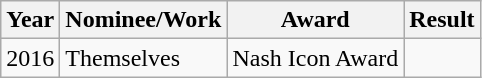<table class="wikitable">
<tr>
<th>Year</th>
<th>Nominee/Work</th>
<th>Award</th>
<th>Result</th>
</tr>
<tr>
<td>2016</td>
<td>Themselves</td>
<td>Nash Icon Award</td>
<td></td>
</tr>
</table>
